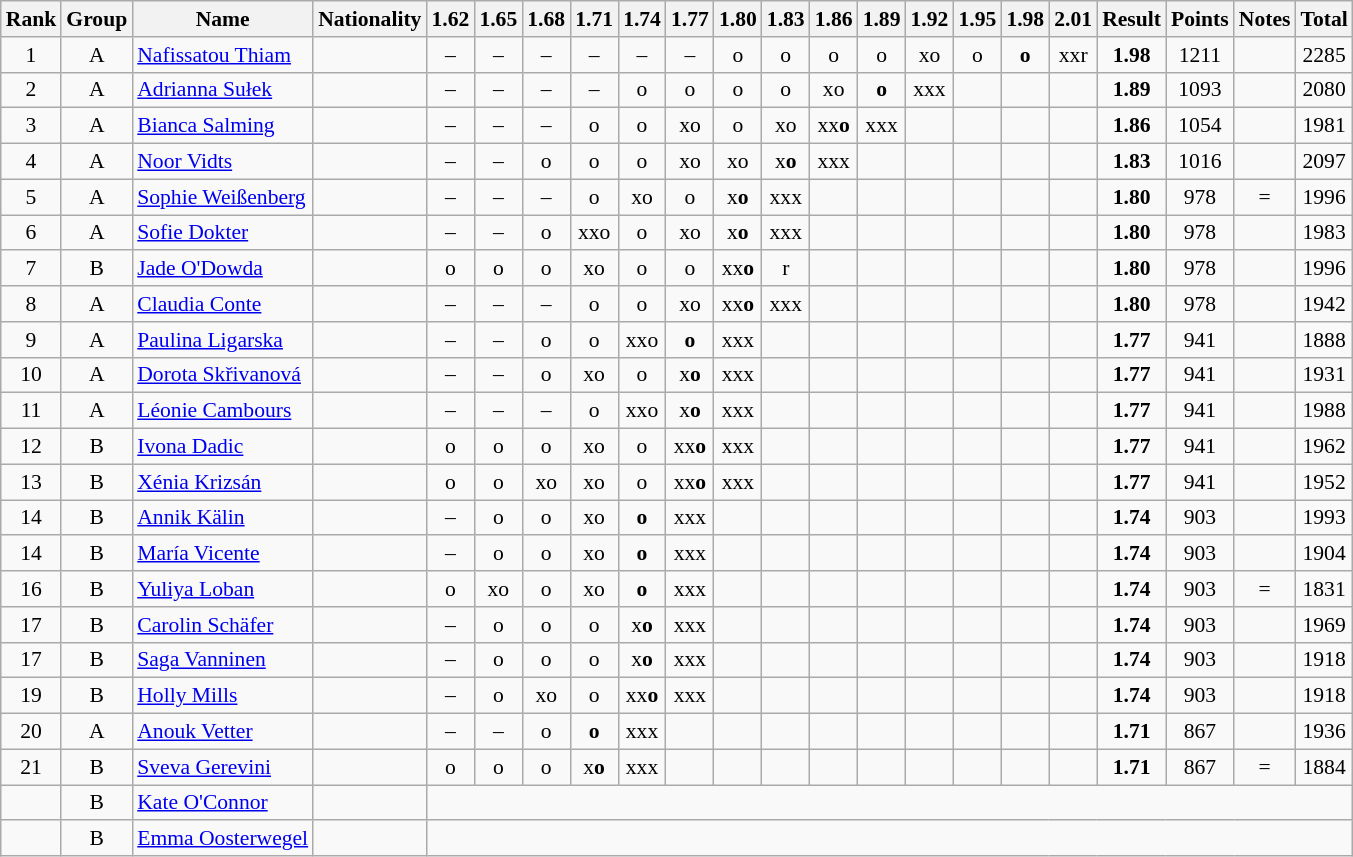<table class="wikitable sortable" style="text-align:center;font-size:90%">
<tr>
<th>Rank</th>
<th>Group</th>
<th>Name</th>
<th>Nationality</th>
<th>1.62</th>
<th>1.65</th>
<th>1.68</th>
<th>1.71</th>
<th>1.74</th>
<th>1.77</th>
<th>1.80</th>
<th>1.83</th>
<th>1.86</th>
<th>1.89</th>
<th>1.92</th>
<th>1.95</th>
<th>1.98</th>
<th>2.01</th>
<th>Result</th>
<th>Points</th>
<th>Notes</th>
<th>Total</th>
</tr>
<tr>
<td>1</td>
<td>A</td>
<td align=left><a href='#'>Nafissatou Thiam</a></td>
<td align=left></td>
<td>–</td>
<td>–</td>
<td>–</td>
<td>–</td>
<td>–</td>
<td>–</td>
<td>o</td>
<td>o</td>
<td>o</td>
<td>o</td>
<td>xo</td>
<td>o</td>
<td><strong>o</strong></td>
<td>xxr</td>
<td><strong>1.98</strong></td>
<td>1211</td>
<td></td>
<td>2285</td>
</tr>
<tr>
<td>2</td>
<td>A</td>
<td align=left><a href='#'>Adrianna Sułek</a></td>
<td align=left></td>
<td>–</td>
<td>–</td>
<td>–</td>
<td>–</td>
<td>o</td>
<td>o</td>
<td>o</td>
<td>o</td>
<td>xo</td>
<td><strong>o</strong></td>
<td>xxx</td>
<td></td>
<td></td>
<td></td>
<td><strong>1.89</strong></td>
<td>1093</td>
<td></td>
<td>2080</td>
</tr>
<tr>
<td>3</td>
<td>A</td>
<td align=left><a href='#'>Bianca Salming</a></td>
<td align=left></td>
<td>–</td>
<td>–</td>
<td>–</td>
<td>o</td>
<td>o</td>
<td>xo</td>
<td>o</td>
<td>xo</td>
<td>xx<strong>o</strong></td>
<td>xxx</td>
<td></td>
<td></td>
<td></td>
<td></td>
<td><strong>1.86</strong></td>
<td>1054</td>
<td></td>
<td>1981</td>
</tr>
<tr>
<td>4</td>
<td>A</td>
<td align=left><a href='#'>Noor Vidts</a></td>
<td align=left></td>
<td>–</td>
<td>–</td>
<td>o</td>
<td>o</td>
<td>o</td>
<td>xo</td>
<td>xo</td>
<td>x<strong>o</strong></td>
<td>xxx</td>
<td></td>
<td></td>
<td></td>
<td></td>
<td></td>
<td><strong>1.83</strong></td>
<td>1016</td>
<td></td>
<td>2097</td>
</tr>
<tr>
<td>5</td>
<td>A</td>
<td align=left><a href='#'>Sophie Weißenberg</a></td>
<td align=left></td>
<td>–</td>
<td>–</td>
<td>–</td>
<td>o</td>
<td>xo</td>
<td>o</td>
<td>x<strong>o</strong></td>
<td>xxx</td>
<td></td>
<td></td>
<td></td>
<td></td>
<td></td>
<td></td>
<td><strong>1.80</strong></td>
<td>978</td>
<td>=</td>
<td>1996</td>
</tr>
<tr>
<td>6</td>
<td>A</td>
<td align=left><a href='#'>Sofie Dokter</a></td>
<td align=left></td>
<td>–</td>
<td>–</td>
<td>o</td>
<td>xxo</td>
<td>o</td>
<td>xo</td>
<td>x<strong>o</strong></td>
<td>xxx</td>
<td></td>
<td></td>
<td></td>
<td></td>
<td></td>
<td></td>
<td><strong>1.80</strong></td>
<td>978</td>
<td></td>
<td>1983</td>
</tr>
<tr>
<td>7</td>
<td>B</td>
<td align=left><a href='#'>Jade O'Dowda</a></td>
<td align=left></td>
<td>o</td>
<td>o</td>
<td>o</td>
<td>xo</td>
<td>o</td>
<td>o</td>
<td>xx<strong>o</strong></td>
<td>r</td>
<td></td>
<td></td>
<td></td>
<td></td>
<td></td>
<td></td>
<td><strong>1.80</strong></td>
<td>978</td>
<td></td>
<td>1996</td>
</tr>
<tr>
<td>8</td>
<td>A</td>
<td align=left><a href='#'>Claudia Conte</a></td>
<td align=left></td>
<td>–</td>
<td>–</td>
<td>–</td>
<td>o</td>
<td>o</td>
<td>xo</td>
<td>xx<strong>o</strong></td>
<td>xxx</td>
<td></td>
<td></td>
<td></td>
<td></td>
<td></td>
<td></td>
<td><strong>1.80</strong></td>
<td>978</td>
<td></td>
<td>1942</td>
</tr>
<tr>
<td>9</td>
<td>A</td>
<td align=left><a href='#'>Paulina Ligarska</a></td>
<td align=left></td>
<td>–</td>
<td>–</td>
<td>o</td>
<td>o</td>
<td>xxo</td>
<td><strong>o</strong></td>
<td>xxx</td>
<td></td>
<td></td>
<td></td>
<td></td>
<td></td>
<td></td>
<td></td>
<td><strong>1.77</strong></td>
<td>941</td>
<td></td>
<td>1888</td>
</tr>
<tr>
<td>10</td>
<td>A</td>
<td align=left><a href='#'>Dorota Skřivanová</a></td>
<td align=left></td>
<td>–</td>
<td>–</td>
<td>o</td>
<td>xo</td>
<td>o</td>
<td>x<strong>o</strong></td>
<td>xxx</td>
<td></td>
<td></td>
<td></td>
<td></td>
<td></td>
<td></td>
<td></td>
<td><strong>1.77</strong></td>
<td>941</td>
<td></td>
<td>1931</td>
</tr>
<tr>
<td>11</td>
<td>A</td>
<td align=left><a href='#'>Léonie Cambours</a></td>
<td align=left></td>
<td>–</td>
<td>–</td>
<td>–</td>
<td>o</td>
<td>xxo</td>
<td>x<strong>o</strong></td>
<td>xxx</td>
<td></td>
<td></td>
<td></td>
<td></td>
<td></td>
<td></td>
<td></td>
<td><strong>1.77</strong></td>
<td>941</td>
<td></td>
<td>1988</td>
</tr>
<tr>
<td>12</td>
<td>B</td>
<td align=left><a href='#'>Ivona Dadic</a></td>
<td align=left></td>
<td>o</td>
<td>o</td>
<td>o</td>
<td>xo</td>
<td>o</td>
<td>xx<strong>o</strong></td>
<td>xxx</td>
<td></td>
<td></td>
<td></td>
<td></td>
<td></td>
<td></td>
<td></td>
<td><strong>1.77</strong></td>
<td>941</td>
<td></td>
<td>1962</td>
</tr>
<tr>
<td>13</td>
<td>B</td>
<td align=left><a href='#'>Xénia Krizsán</a></td>
<td align=left></td>
<td>o</td>
<td>o</td>
<td>xo</td>
<td>xo</td>
<td>o</td>
<td>xx<strong>o</strong></td>
<td>xxx</td>
<td></td>
<td></td>
<td></td>
<td></td>
<td></td>
<td></td>
<td></td>
<td><strong>1.77</strong></td>
<td>941</td>
<td></td>
<td>1952</td>
</tr>
<tr>
<td>14</td>
<td>B</td>
<td align=left><a href='#'>Annik Kälin</a></td>
<td align=left></td>
<td>–</td>
<td>o</td>
<td>o</td>
<td>xo</td>
<td><strong>o</strong></td>
<td>xxx</td>
<td></td>
<td></td>
<td></td>
<td></td>
<td></td>
<td></td>
<td></td>
<td></td>
<td><strong>1.74</strong></td>
<td>903</td>
<td></td>
<td>1993</td>
</tr>
<tr>
<td>14</td>
<td>B</td>
<td align=left><a href='#'>María Vicente</a></td>
<td align=left></td>
<td>–</td>
<td>o</td>
<td>o</td>
<td>xo</td>
<td><strong>o</strong></td>
<td>xxx</td>
<td></td>
<td></td>
<td></td>
<td></td>
<td></td>
<td></td>
<td></td>
<td></td>
<td><strong>1.74</strong></td>
<td>903</td>
<td></td>
<td>1904</td>
</tr>
<tr>
<td>16</td>
<td>B</td>
<td align=left><a href='#'>Yuliya Loban</a></td>
<td align=left></td>
<td>o</td>
<td>xo</td>
<td>o</td>
<td>xo</td>
<td><strong>o</strong></td>
<td>xxx</td>
<td></td>
<td></td>
<td></td>
<td></td>
<td></td>
<td></td>
<td></td>
<td></td>
<td><strong>1.74</strong></td>
<td>903</td>
<td>=</td>
<td>1831</td>
</tr>
<tr>
<td>17</td>
<td>B</td>
<td align=left><a href='#'>Carolin Schäfer</a></td>
<td align=left></td>
<td>–</td>
<td>o</td>
<td>o</td>
<td>o</td>
<td>x<strong>o</strong></td>
<td>xxx</td>
<td></td>
<td></td>
<td></td>
<td></td>
<td></td>
<td></td>
<td></td>
<td></td>
<td><strong>1.74</strong></td>
<td>903</td>
<td></td>
<td>1969</td>
</tr>
<tr>
<td>17</td>
<td>B</td>
<td align=left><a href='#'>Saga Vanninen</a></td>
<td align=left></td>
<td>–</td>
<td>o</td>
<td>o</td>
<td>o</td>
<td>x<strong>o</strong></td>
<td>xxx</td>
<td></td>
<td></td>
<td></td>
<td></td>
<td></td>
<td></td>
<td></td>
<td></td>
<td><strong>1.74</strong></td>
<td>903</td>
<td></td>
<td>1918</td>
</tr>
<tr>
<td>19</td>
<td>B</td>
<td align=left><a href='#'>Holly Mills</a></td>
<td align=left></td>
<td>–</td>
<td>o</td>
<td>xo</td>
<td>o</td>
<td>xx<strong>o</strong></td>
<td>xxx</td>
<td></td>
<td></td>
<td></td>
<td></td>
<td></td>
<td></td>
<td></td>
<td></td>
<td><strong>1.74</strong></td>
<td>903</td>
<td></td>
<td>1918</td>
</tr>
<tr>
<td>20</td>
<td>A</td>
<td align=left><a href='#'>Anouk Vetter</a></td>
<td align=left></td>
<td>–</td>
<td>–</td>
<td>o</td>
<td><strong>o</strong></td>
<td>xxx</td>
<td></td>
<td></td>
<td></td>
<td></td>
<td></td>
<td></td>
<td></td>
<td></td>
<td></td>
<td><strong>1.71</strong></td>
<td>867</td>
<td></td>
<td>1936</td>
</tr>
<tr>
<td>21</td>
<td>B</td>
<td align=left><a href='#'>Sveva Gerevini</a></td>
<td align=left></td>
<td>o</td>
<td>o</td>
<td>o</td>
<td>x<strong>o</strong></td>
<td>xxx</td>
<td></td>
<td></td>
<td></td>
<td></td>
<td></td>
<td></td>
<td></td>
<td></td>
<td></td>
<td><strong>1.71</strong></td>
<td>867</td>
<td>=</td>
<td>1884</td>
</tr>
<tr>
<td></td>
<td>B</td>
<td align=left><a href='#'>Kate O'Connor</a></td>
<td align=left></td>
<td colspan=18></td>
</tr>
<tr>
<td></td>
<td>B</td>
<td align=left><a href='#'>Emma Oosterwegel</a></td>
<td align=left></td>
<td colspan=18></td>
</tr>
</table>
